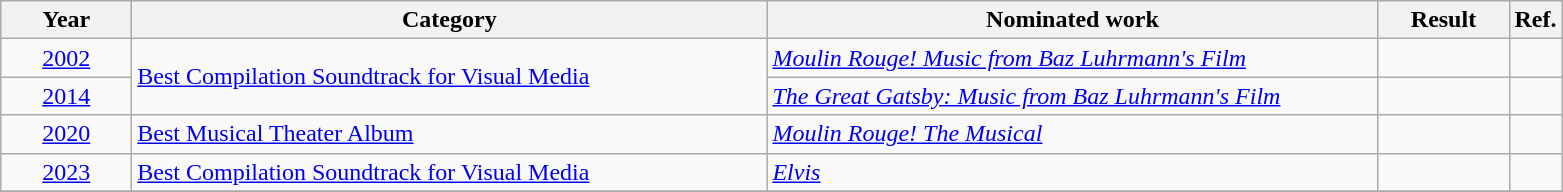<table class=wikitable>
<tr>
<th scope="col" style="width:5em;">Year</th>
<th scope="col" style="width:26em;">Category</th>
<th scope="col" style="width:25em;">Nominated work</th>
<th scope="col" style="width:5em;">Result</th>
<th>Ref.</th>
</tr>
<tr>
<td style="text-align:center;"><a href='#'>2002</a></td>
<td rowspan=2><a href='#'>Best Compilation Soundtrack for Visual Media</a></td>
<td><em><a href='#'>Moulin Rouge! Music from Baz Luhrmann's Film</a></em></td>
<td></td>
<td></td>
</tr>
<tr>
<td style="text-align:center;"><a href='#'>2014</a></td>
<td><em><a href='#'>The Great Gatsby: Music from Baz Luhrmann's Film</a></em></td>
<td></td>
<td></td>
</tr>
<tr>
<td style="text-align:center;"><a href='#'>2020</a></td>
<td><a href='#'>Best Musical Theater Album</a></td>
<td><em><a href='#'>Moulin Rouge! The Musical</a></em></td>
<td></td>
<td></td>
</tr>
<tr>
<td style="text-align:center;"><a href='#'>2023</a></td>
<td><a href='#'>Best Compilation Soundtrack for Visual Media</a></td>
<td><em><a href='#'>Elvis</a></em></td>
<td></td>
<td></td>
</tr>
<tr>
</tr>
</table>
